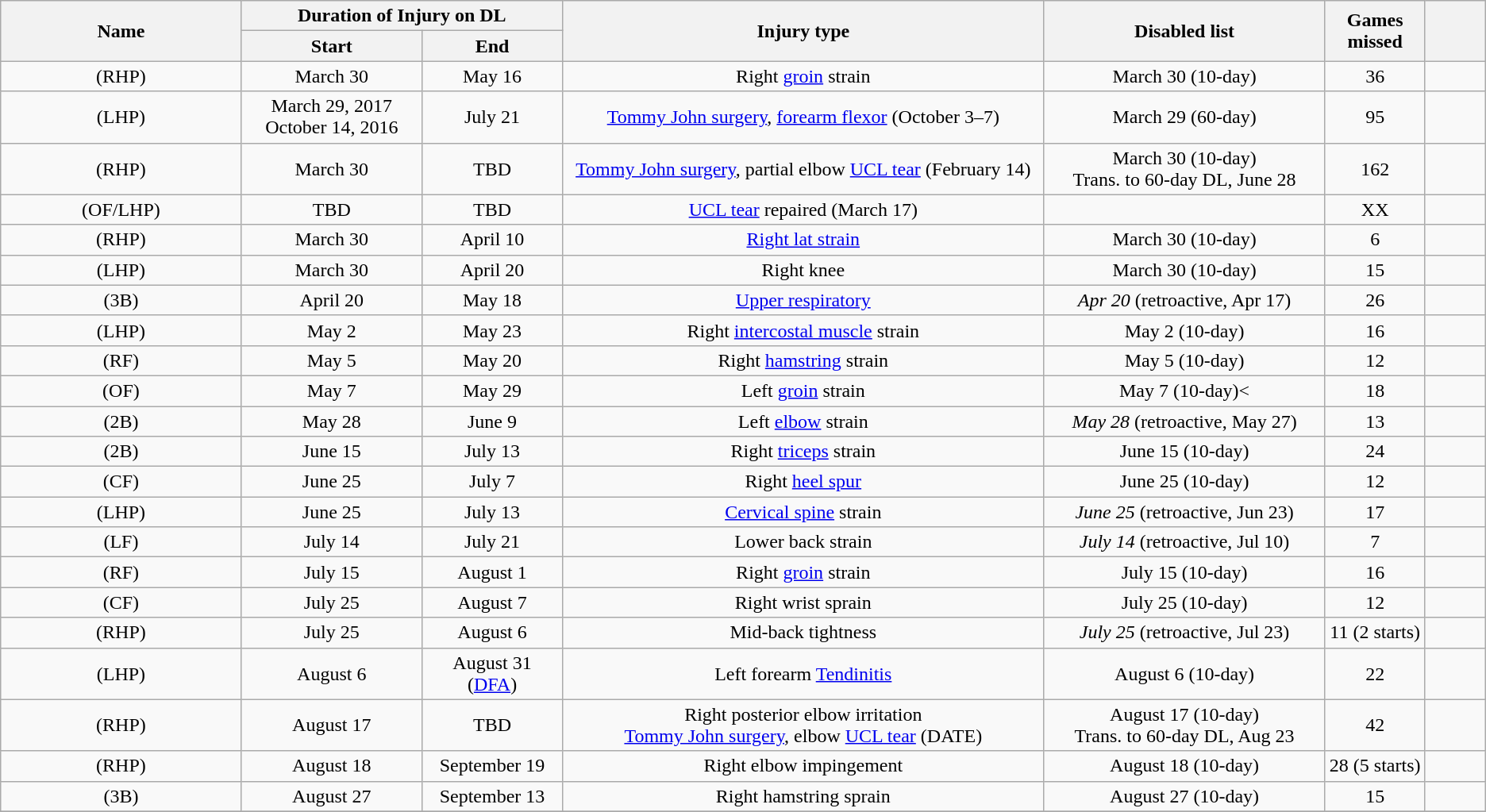<table class="wikitable sortable collapsible" style="text-align:center;">
<tr>
<th rowspan="2" style="#ba0c2f" width="12%">Name</th>
<th colspan="2" style="#ba0c2f" width="16%">Duration of Injury on DL</th>
<th rowspan="2" style="#ba0c2f" width="24%">Injury type</th>
<th rowspan="2" style="#ba0c2f" width="14%">Disabled list</th>
<th rowspan="2" style="#ba0c2f" width="05%">Games missed</th>
<th rowspan="2" style="#ba0c2f" width="03%"></th>
</tr>
<tr>
<th style="#ba0c2f" width="9%">Start</th>
<th style="#ba0c2f" width="7%">End</th>
</tr>
<tr>
<td> (RHP)</td>
<td>March 30</td>
<td>May 16</td>
<td>Right <a href='#'>groin</a> strain</td>
<td>March 30 (10-day)</td>
<td>36 </td>
<td></td>
</tr>
<tr>
<td> (LHP)</td>
<td>March 29, 2017 <br> October 14, 2016</td>
<td>July 21</td>
<td><a href='#'>Tommy John surgery</a>, <a href='#'>forearm flexor</a> (October 3–7)</td>
<td>March 29 (60-day) </td>
<td>95  </td>
<td></td>
</tr>
<tr>
<td> (RHP)</td>
<td>March 30  </td>
<td>TBD</td>
<td><a href='#'>Tommy John surgery</a>, partial elbow <a href='#'>UCL tear</a> (February 14)</td>
<td>March 30 (10-day)<br>Trans. to 60-day DL, June 28</td>
<td>162</td>
<td> <br></td>
</tr>
<tr>
<td> (OF/LHP)</td>
<td>TBD  </td>
<td>TBD</td>
<td><a href='#'>UCL tear</a> repaired (March 17)</td>
<td></td>
<td>XX</td>
<td></td>
</tr>
<tr>
<td> (RHP)</td>
<td>March 30</td>
<td>April 10</td>
<td><a href='#'>Right lat strain</a></td>
<td>March 30 (10-day)</td>
<td>6 </td>
<td></td>
</tr>
<tr>
<td> (LHP)</td>
<td>March 30</td>
<td>April 20</td>
<td>Right knee</td>
<td>March 30 (10-day)</td>
<td>15</td>
<td></td>
</tr>
<tr>
<td> (3B)</td>
<td>April 20</td>
<td>May 18 </td>
<td><a href='#'>Upper respiratory</a></td>
<td><em>Apr 20</em> (retroactive, Apr 17)</td>
<td>26 </td>
<td></td>
</tr>
<tr>
<td> (LHP)</td>
<td>May 2</td>
<td>May 23</td>
<td>Right <a href='#'>intercostal muscle</a> strain</td>
<td>May 2 (10-day)</td>
<td>16 </td>
<td></td>
</tr>
<tr>
<td> (RF)</td>
<td>May 5</td>
<td>May 20</td>
<td>Right <a href='#'>hamstring</a> strain</td>
<td>May 5 (10-day)</td>
<td>12 </td>
<td></td>
</tr>
<tr>
<td> (OF)</td>
<td>May 7</td>
<td>May 29</td>
<td>Left <a href='#'>groin</a> strain</td>
<td>May 7 (10-day)<</td>
<td>18 </td>
<td></td>
</tr>
<tr>
<td> (2B)</td>
<td>May 28</td>
<td>June 9</td>
<td>Left <a href='#'>elbow</a> strain</td>
<td><em>May 28</em> (retroactive, May 27)</td>
<td>13 </td>
<td></td>
</tr>
<tr>
<td> (2B)</td>
<td>June 15</td>
<td>July 13</td>
<td>Right <a href='#'>triceps</a> strain</td>
<td>June 15 (10-day)</td>
<td>24  </td>
<td></td>
</tr>
<tr>
<td> (CF)</td>
<td>June 25</td>
<td>July 7</td>
<td>Right <a href='#'>heel spur</a></td>
<td>June 25 (10-day)</td>
<td>12 </td>
<td></td>
</tr>
<tr>
<td> (LHP)</td>
<td>June 25</td>
<td>July 13</td>
<td><a href='#'>Cervical spine</a> strain</td>
<td><em>June 25</em> (retroactive, Jun 23)</td>
<td>17  </td>
<td></td>
</tr>
<tr>
<td> (LF)</td>
<td>July 14</td>
<td>July 21</td>
<td>Lower back strain</td>
<td><em>July 14</em> (retroactive, Jul 10)</td>
<td>7 </td>
<td></td>
</tr>
<tr>
<td> (RF)</td>
<td>July 15</td>
<td>August 1</td>
<td>Right <a href='#'>groin</a> strain</td>
<td>July 15 (10-day)</td>
<td>16 </td>
<td></td>
</tr>
<tr>
<td> (CF)</td>
<td>July 25</td>
<td>August 7</td>
<td>Right wrist sprain</td>
<td>July 25 (10-day)</td>
<td>12 </td>
<td></td>
</tr>
<tr>
<td> (RHP)</td>
<td>July 25</td>
<td>August 6</td>
<td>Mid-back tightness</td>
<td><em>July 25</em> (retroactive, Jul 23)</td>
<td>11 (2 starts)  </td>
<td></td>
</tr>
<tr>
<td> (LHP)</td>
<td>August 6</td>
<td>August 31 (<a href='#'>DFA</a>)</td>
<td>Left forearm <a href='#'>Tendinitis</a></td>
<td>August 6 (10-day)</td>
<td>22 </td>
<td></td>
</tr>
<tr>
<td> (RHP)</td>
<td>August 17</td>
<td>TBD</td>
<td>Right posterior elbow irritation <br> <a href='#'>Tommy John surgery</a>, elbow <a href='#'>UCL tear</a> (DATE)</td>
<td>August 17 (10-day)<br>Trans. to 60-day DL, Aug 23</td>
<td>42 </td>
<td><br></td>
</tr>
<tr>
<td> (RHP)</td>
<td>August 18</td>
<td>September 19</td>
<td>Right elbow impingement</td>
<td>August 18 (10-day)</td>
<td>28 (5 starts) </td>
<td></td>
</tr>
<tr>
<td> (3B)</td>
<td>August 27</td>
<td>September 13</td>
<td>Right hamstring sprain</td>
<td>August 27 (10-day)</td>
<td>15 </td>
<td></td>
</tr>
<tr>
</tr>
</table>
